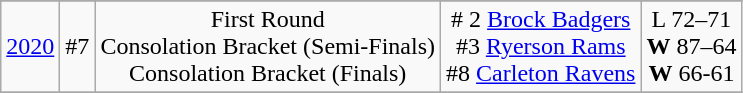<table class="wikitable" style="text-align:center">
<tr>
</tr>
<tr>
<td rowspan=1><a href='#'>2020</a></td>
<td>#7</td>
<td>First Round<br>Consolation Bracket (Semi-Finals)<br> Consolation Bracket (Finals)</td>
<td># 2 <a href='#'>Brock Badgers</a><br>#3 <a href='#'>Ryerson Rams</a><br>#8 <a href='#'>Carleton Ravens</a></td>
<td>L 72–71<br><strong>W</strong> 87–64<br><strong>W</strong> 66-61</td>
</tr>
<tr style="text-align:center;">
</tr>
</table>
